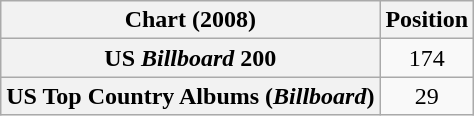<table class="wikitable sortable plainrowheaders" style="text-align:center">
<tr>
<th scope="col">Chart (2008)</th>
<th scope="col">Position</th>
</tr>
<tr>
<th scope="row">US <em>Billboard</em> 200</th>
<td>174</td>
</tr>
<tr>
<th scope="row">US Top Country Albums (<em>Billboard</em>)</th>
<td>29</td>
</tr>
</table>
